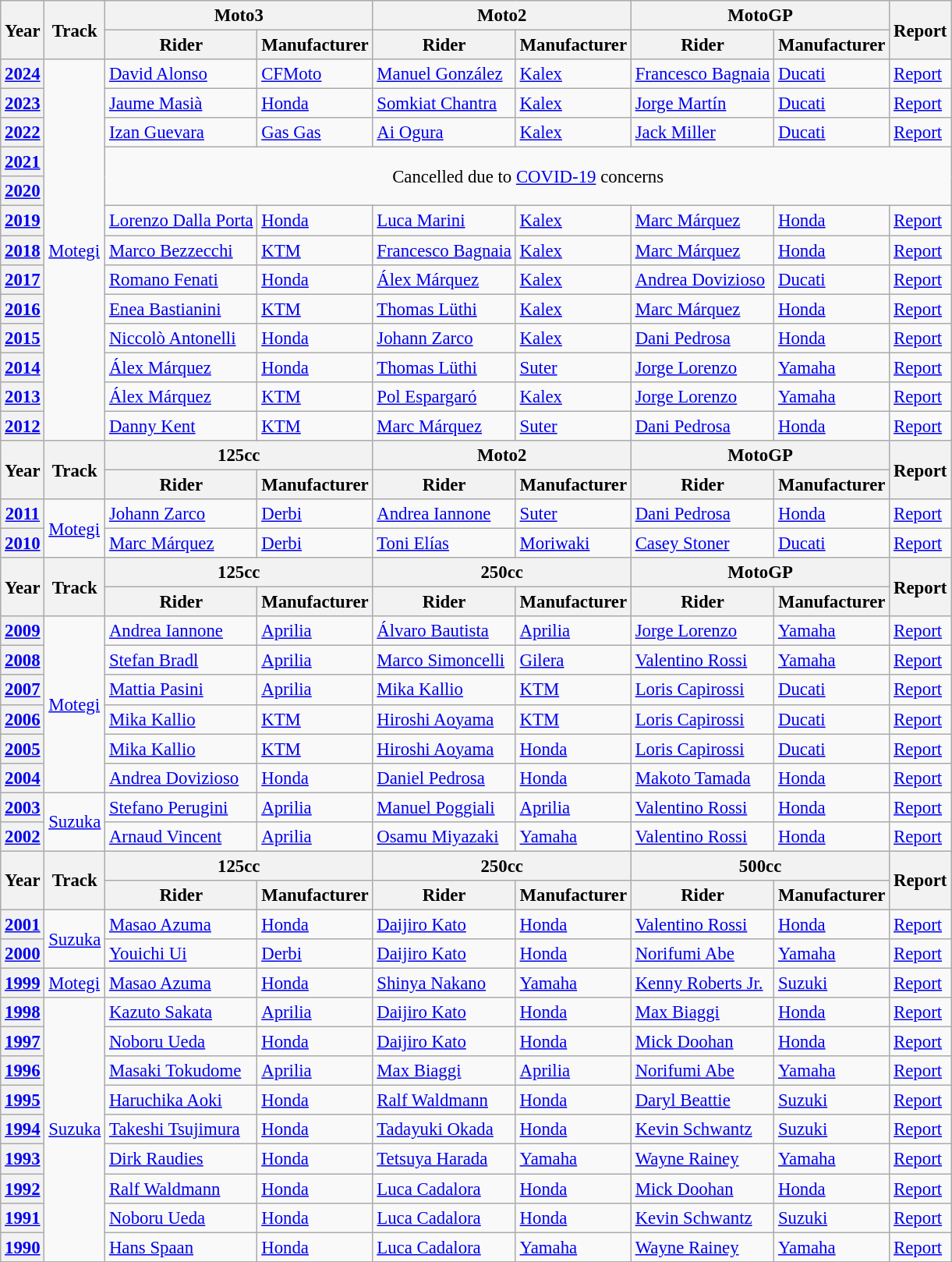<table class="wikitable" style="font-size: 95%;">
<tr>
<th rowspan=2>Year</th>
<th rowspan=2>Track</th>
<th colspan=2>Moto3</th>
<th colspan=2>Moto2</th>
<th colspan=2>MotoGP</th>
<th rowspan=2>Report</th>
</tr>
<tr>
<th>Rider</th>
<th>Manufacturer</th>
<th>Rider</th>
<th>Manufacturer</th>
<th>Rider</th>
<th>Manufacturer</th>
</tr>
<tr>
<th><a href='#'>2024</a></th>
<td rowspan=13><a href='#'>Motegi</a></td>
<td> <a href='#'>David Alonso</a></td>
<td><a href='#'>CFMoto</a></td>
<td> <a href='#'>Manuel González</a></td>
<td><a href='#'>Kalex</a></td>
<td> <a href='#'>Francesco Bagnaia</a></td>
<td><a href='#'>Ducati</a></td>
<td><a href='#'>Report</a></td>
</tr>
<tr>
<th><a href='#'>2023</a></th>
<td> <a href='#'>Jaume Masià</a></td>
<td><a href='#'>Honda</a></td>
<td> <a href='#'>Somkiat Chantra</a></td>
<td><a href='#'>Kalex</a></td>
<td> <a href='#'>Jorge Martín</a></td>
<td><a href='#'>Ducati</a></td>
<td><a href='#'>Report</a></td>
</tr>
<tr>
<th><a href='#'>2022</a></th>
<td> <a href='#'>Izan Guevara</a></td>
<td><a href='#'>Gas Gas</a></td>
<td> <a href='#'>Ai Ogura</a></td>
<td><a href='#'>Kalex</a></td>
<td> <a href='#'>Jack Miller</a></td>
<td><a href='#'>Ducati</a></td>
<td><a href='#'>Report</a></td>
</tr>
<tr>
<th><a href='#'>2021</a></th>
<td align=center colspan=7 rowspan=2>Cancelled due to <a href='#'>COVID-19</a> concerns</td>
</tr>
<tr>
<th><a href='#'>2020</a></th>
</tr>
<tr>
<th><a href='#'>2019</a></th>
<td> <a href='#'>Lorenzo Dalla Porta</a></td>
<td><a href='#'>Honda</a></td>
<td> <a href='#'>Luca Marini</a></td>
<td><a href='#'>Kalex</a></td>
<td> <a href='#'>Marc Márquez</a></td>
<td><a href='#'>Honda</a></td>
<td><a href='#'>Report</a></td>
</tr>
<tr>
<th><a href='#'>2018</a></th>
<td> <a href='#'>Marco Bezzecchi</a></td>
<td><a href='#'>KTM</a></td>
<td> <a href='#'>Francesco Bagnaia</a></td>
<td><a href='#'>Kalex</a></td>
<td> <a href='#'>Marc Márquez</a></td>
<td><a href='#'>Honda</a></td>
<td><a href='#'>Report</a></td>
</tr>
<tr>
<th><a href='#'>2017</a></th>
<td> <a href='#'>Romano Fenati</a></td>
<td><a href='#'>Honda</a></td>
<td> <a href='#'>Álex Márquez</a></td>
<td><a href='#'>Kalex</a></td>
<td> <a href='#'>Andrea Dovizioso</a></td>
<td><a href='#'>Ducati</a></td>
<td><a href='#'>Report</a></td>
</tr>
<tr>
<th><a href='#'>2016</a></th>
<td> <a href='#'>Enea Bastianini</a></td>
<td><a href='#'>KTM</a></td>
<td> <a href='#'>Thomas Lüthi</a></td>
<td><a href='#'>Kalex</a></td>
<td> <a href='#'>Marc Márquez</a></td>
<td><a href='#'>Honda</a></td>
<td><a href='#'>Report</a></td>
</tr>
<tr>
<th><a href='#'>2015</a></th>
<td> <a href='#'>Niccolò Antonelli</a></td>
<td><a href='#'>Honda</a></td>
<td> <a href='#'>Johann Zarco</a></td>
<td><a href='#'>Kalex</a></td>
<td> <a href='#'>Dani Pedrosa</a></td>
<td><a href='#'>Honda</a></td>
<td><a href='#'>Report</a></td>
</tr>
<tr>
<th><a href='#'>2014</a></th>
<td> <a href='#'>Álex Márquez</a></td>
<td><a href='#'>Honda</a></td>
<td> <a href='#'>Thomas Lüthi</a></td>
<td><a href='#'>Suter</a></td>
<td> <a href='#'>Jorge Lorenzo</a></td>
<td><a href='#'>Yamaha</a></td>
<td><a href='#'>Report</a></td>
</tr>
<tr>
<th><a href='#'>2013</a></th>
<td> <a href='#'>Álex Márquez</a></td>
<td><a href='#'>KTM</a></td>
<td> <a href='#'>Pol Espargaró</a></td>
<td><a href='#'>Kalex</a></td>
<td> <a href='#'>Jorge Lorenzo</a></td>
<td><a href='#'>Yamaha</a></td>
<td><a href='#'>Report</a></td>
</tr>
<tr>
<th><a href='#'>2012</a></th>
<td> <a href='#'>Danny Kent</a></td>
<td><a href='#'>KTM</a></td>
<td> <a href='#'>Marc Márquez</a></td>
<td><a href='#'>Suter</a></td>
<td> <a href='#'>Dani Pedrosa</a></td>
<td><a href='#'>Honda</a></td>
<td><a href='#'>Report</a></td>
</tr>
<tr>
<th rowspan=2>Year</th>
<th rowspan=2>Track</th>
<th colspan=2>125cc</th>
<th colspan=2>Moto2</th>
<th colspan=2>MotoGP</th>
<th rowspan=2>Report</th>
</tr>
<tr>
<th>Rider</th>
<th>Manufacturer</th>
<th>Rider</th>
<th>Manufacturer</th>
<th>Rider</th>
<th>Manufacturer</th>
</tr>
<tr>
<th><a href='#'>2011</a></th>
<td rowspan="2"><a href='#'>Motegi</a></td>
<td> <a href='#'>Johann Zarco</a></td>
<td><a href='#'>Derbi</a></td>
<td> <a href='#'>Andrea Iannone</a></td>
<td><a href='#'>Suter</a></td>
<td> <a href='#'>Dani Pedrosa</a></td>
<td><a href='#'>Honda</a></td>
<td><a href='#'>Report</a></td>
</tr>
<tr>
<th><a href='#'>2010</a></th>
<td> <a href='#'>Marc Márquez</a></td>
<td><a href='#'>Derbi</a></td>
<td> <a href='#'>Toni Elías</a></td>
<td><a href='#'>Moriwaki</a></td>
<td> <a href='#'>Casey Stoner</a></td>
<td><a href='#'>Ducati</a></td>
<td><a href='#'>Report</a></td>
</tr>
<tr>
<th rowspan=2>Year</th>
<th rowspan=2>Track</th>
<th colspan=2>125cc</th>
<th colspan=2>250cc</th>
<th colspan=2>MotoGP</th>
<th rowspan=2>Report</th>
</tr>
<tr>
<th>Rider</th>
<th>Manufacturer</th>
<th>Rider</th>
<th>Manufacturer</th>
<th>Rider</th>
<th>Manufacturer</th>
</tr>
<tr>
<th><a href='#'>2009</a></th>
<td rowspan="6"><a href='#'>Motegi</a></td>
<td> <a href='#'>Andrea Iannone</a></td>
<td><a href='#'>Aprilia</a></td>
<td> <a href='#'>Álvaro Bautista</a></td>
<td><a href='#'>Aprilia</a></td>
<td> <a href='#'>Jorge Lorenzo</a></td>
<td><a href='#'>Yamaha</a></td>
<td><a href='#'>Report</a></td>
</tr>
<tr>
<th><a href='#'>2008</a></th>
<td> <a href='#'>Stefan Bradl</a></td>
<td><a href='#'>Aprilia</a></td>
<td> <a href='#'>Marco Simoncelli</a></td>
<td><a href='#'>Gilera</a></td>
<td> <a href='#'>Valentino Rossi</a></td>
<td><a href='#'>Yamaha</a></td>
<td><a href='#'>Report</a></td>
</tr>
<tr>
<th><a href='#'>2007</a></th>
<td> <a href='#'>Mattia Pasini</a></td>
<td><a href='#'>Aprilia</a></td>
<td> <a href='#'>Mika Kallio</a></td>
<td><a href='#'>KTM</a></td>
<td> <a href='#'>Loris Capirossi</a></td>
<td><a href='#'>Ducati</a></td>
<td><a href='#'>Report</a></td>
</tr>
<tr>
<th><a href='#'>2006</a></th>
<td> <a href='#'>Mika Kallio</a></td>
<td><a href='#'>KTM</a></td>
<td> <a href='#'>Hiroshi Aoyama</a></td>
<td><a href='#'>KTM</a></td>
<td> <a href='#'>Loris Capirossi</a></td>
<td><a href='#'>Ducati</a></td>
<td><a href='#'>Report</a></td>
</tr>
<tr>
<th><a href='#'>2005</a></th>
<td> <a href='#'>Mika Kallio</a></td>
<td><a href='#'>KTM</a></td>
<td> <a href='#'>Hiroshi Aoyama</a></td>
<td><a href='#'>Honda</a></td>
<td> <a href='#'>Loris Capirossi</a></td>
<td><a href='#'>Ducati</a></td>
<td><a href='#'>Report</a></td>
</tr>
<tr>
<th><a href='#'>2004</a></th>
<td> <a href='#'>Andrea Dovizioso</a></td>
<td><a href='#'>Honda</a></td>
<td> <a href='#'>Daniel Pedrosa</a></td>
<td><a href='#'>Honda</a></td>
<td> <a href='#'>Makoto Tamada</a></td>
<td><a href='#'>Honda</a></td>
<td><a href='#'>Report</a></td>
</tr>
<tr>
<th><a href='#'>2003</a></th>
<td rowspan="2"><a href='#'>Suzuka</a></td>
<td> <a href='#'>Stefano Perugini</a></td>
<td><a href='#'>Aprilia</a></td>
<td> <a href='#'>Manuel Poggiali</a></td>
<td><a href='#'>Aprilia</a></td>
<td> <a href='#'>Valentino Rossi</a></td>
<td><a href='#'>Honda</a></td>
<td><a href='#'>Report</a></td>
</tr>
<tr>
<th><a href='#'>2002</a></th>
<td> <a href='#'>Arnaud Vincent</a></td>
<td><a href='#'>Aprilia</a></td>
<td> <a href='#'>Osamu Miyazaki</a></td>
<td><a href='#'>Yamaha</a></td>
<td> <a href='#'>Valentino Rossi</a></td>
<td><a href='#'>Honda</a></td>
<td><a href='#'>Report</a></td>
</tr>
<tr>
<th rowspan=2>Year</th>
<th rowspan=2>Track</th>
<th colspan=2>125cc</th>
<th colspan=2>250cc</th>
<th colspan=2>500cc</th>
<th rowspan=2>Report</th>
</tr>
<tr>
<th>Rider</th>
<th>Manufacturer</th>
<th>Rider</th>
<th>Manufacturer</th>
<th>Rider</th>
<th>Manufacturer</th>
</tr>
<tr>
<th><a href='#'>2001</a></th>
<td rowspan="2"><a href='#'>Suzuka</a></td>
<td> <a href='#'>Masao Azuma</a></td>
<td><a href='#'>Honda</a></td>
<td> <a href='#'>Daijiro Kato</a></td>
<td><a href='#'>Honda</a></td>
<td> <a href='#'>Valentino Rossi</a></td>
<td><a href='#'>Honda</a></td>
<td><a href='#'>Report</a></td>
</tr>
<tr>
<th><a href='#'>2000</a></th>
<td> <a href='#'>Youichi Ui</a></td>
<td><a href='#'>Derbi</a></td>
<td> <a href='#'>Daijiro Kato</a></td>
<td><a href='#'>Honda</a></td>
<td> <a href='#'>Norifumi Abe</a></td>
<td><a href='#'>Yamaha</a></td>
<td><a href='#'>Report</a></td>
</tr>
<tr>
<th><a href='#'>1999</a></th>
<td><a href='#'>Motegi</a></td>
<td> <a href='#'>Masao Azuma</a></td>
<td><a href='#'>Honda</a></td>
<td> <a href='#'>Shinya Nakano</a></td>
<td><a href='#'>Yamaha</a></td>
<td> <a href='#'>Kenny Roberts Jr.</a></td>
<td><a href='#'>Suzuki</a></td>
<td><a href='#'>Report</a></td>
</tr>
<tr>
<th><a href='#'>1998</a></th>
<td rowspan="9"><a href='#'>Suzuka</a></td>
<td> <a href='#'>Kazuto Sakata</a></td>
<td><a href='#'>Aprilia</a></td>
<td> <a href='#'>Daijiro Kato</a></td>
<td><a href='#'>Honda</a></td>
<td> <a href='#'>Max Biaggi</a></td>
<td><a href='#'>Honda</a></td>
<td><a href='#'>Report</a></td>
</tr>
<tr>
<th><a href='#'>1997</a></th>
<td> <a href='#'>Noboru Ueda</a></td>
<td><a href='#'>Honda</a></td>
<td> <a href='#'>Daijiro Kato</a></td>
<td><a href='#'>Honda</a></td>
<td> <a href='#'>Mick Doohan</a></td>
<td><a href='#'>Honda</a></td>
<td><a href='#'>Report</a></td>
</tr>
<tr>
<th><a href='#'>1996</a></th>
<td> <a href='#'>Masaki Tokudome</a></td>
<td><a href='#'>Aprilia</a></td>
<td> <a href='#'>Max Biaggi</a></td>
<td><a href='#'>Aprilia</a></td>
<td> <a href='#'>Norifumi Abe</a></td>
<td><a href='#'>Yamaha</a></td>
<td><a href='#'>Report</a></td>
</tr>
<tr>
<th><a href='#'>1995</a></th>
<td> <a href='#'>Haruchika Aoki</a></td>
<td><a href='#'>Honda</a></td>
<td> <a href='#'>Ralf Waldmann</a></td>
<td><a href='#'>Honda</a></td>
<td> <a href='#'>Daryl Beattie</a></td>
<td><a href='#'>Suzuki</a></td>
<td><a href='#'>Report</a></td>
</tr>
<tr>
<th><a href='#'>1994</a></th>
<td> <a href='#'>Takeshi Tsujimura</a></td>
<td><a href='#'>Honda</a></td>
<td> <a href='#'>Tadayuki Okada</a></td>
<td><a href='#'>Honda</a></td>
<td> <a href='#'>Kevin Schwantz</a></td>
<td><a href='#'>Suzuki</a></td>
<td><a href='#'>Report</a></td>
</tr>
<tr>
<th><a href='#'>1993</a></th>
<td> <a href='#'>Dirk Raudies</a></td>
<td><a href='#'>Honda</a></td>
<td> <a href='#'>Tetsuya Harada</a></td>
<td><a href='#'>Yamaha</a></td>
<td> <a href='#'>Wayne Rainey</a></td>
<td><a href='#'>Yamaha</a></td>
<td><a href='#'>Report</a></td>
</tr>
<tr>
<th><a href='#'>1992</a></th>
<td> <a href='#'>Ralf Waldmann</a></td>
<td><a href='#'>Honda</a></td>
<td> <a href='#'>Luca Cadalora</a></td>
<td><a href='#'>Honda</a></td>
<td> <a href='#'>Mick Doohan</a></td>
<td><a href='#'>Honda</a></td>
<td><a href='#'>Report</a></td>
</tr>
<tr>
<th><a href='#'>1991</a></th>
<td> <a href='#'>Noboru Ueda</a></td>
<td><a href='#'>Honda</a></td>
<td> <a href='#'>Luca Cadalora</a></td>
<td><a href='#'>Honda</a></td>
<td> <a href='#'>Kevin Schwantz</a></td>
<td><a href='#'>Suzuki</a></td>
<td><a href='#'>Report</a></td>
</tr>
<tr>
<th><a href='#'>1990</a></th>
<td> <a href='#'>Hans Spaan</a></td>
<td><a href='#'>Honda</a></td>
<td> <a href='#'>Luca Cadalora</a></td>
<td><a href='#'>Yamaha</a></td>
<td> <a href='#'>Wayne Rainey</a></td>
<td><a href='#'>Yamaha</a></td>
<td><a href='#'>Report</a></td>
</tr>
</table>
